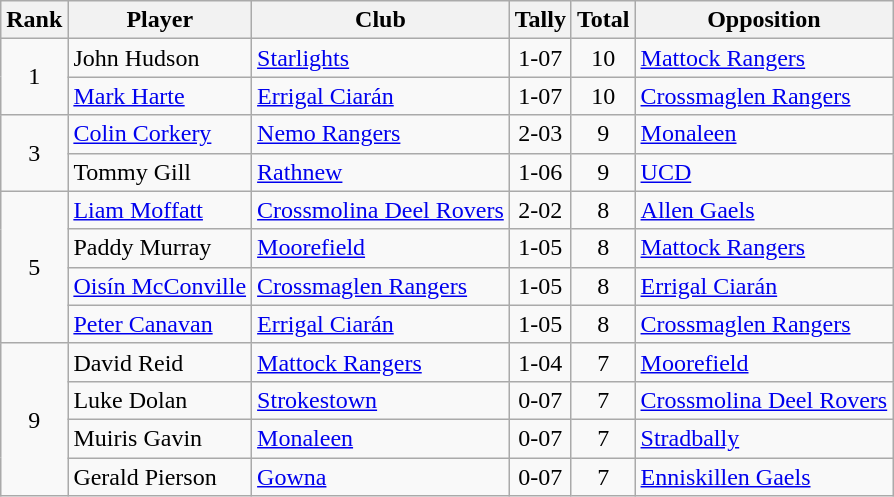<table class="wikitable">
<tr>
<th>Rank</th>
<th>Player</th>
<th>Club</th>
<th>Tally</th>
<th>Total</th>
<th>Opposition</th>
</tr>
<tr>
<td rowspan="2" style="text-align:center;">1</td>
<td>John Hudson</td>
<td><a href='#'>Starlights</a></td>
<td align=center>1-07</td>
<td align=center>10</td>
<td><a href='#'>Mattock Rangers</a></td>
</tr>
<tr>
<td><a href='#'>Mark Harte</a></td>
<td><a href='#'>Errigal Ciarán</a></td>
<td align=center>1-07</td>
<td align=center>10</td>
<td><a href='#'>Crossmaglen Rangers</a></td>
</tr>
<tr>
<td rowspan="2" style="text-align:center;">3</td>
<td><a href='#'>Colin Corkery</a></td>
<td><a href='#'>Nemo Rangers</a></td>
<td align=center>2-03</td>
<td align=center>9</td>
<td><a href='#'>Monaleen</a></td>
</tr>
<tr>
<td>Tommy Gill</td>
<td><a href='#'>Rathnew</a></td>
<td align=center>1-06</td>
<td align=center>9</td>
<td><a href='#'>UCD</a></td>
</tr>
<tr>
<td rowspan="4" style="text-align:center;">5</td>
<td><a href='#'>Liam Moffatt</a></td>
<td><a href='#'>Crossmolina Deel Rovers</a></td>
<td align=center>2-02</td>
<td align=center>8</td>
<td><a href='#'>Allen Gaels</a></td>
</tr>
<tr>
<td>Paddy Murray</td>
<td><a href='#'>Moorefield</a></td>
<td align=center>1-05</td>
<td align=center>8</td>
<td><a href='#'>Mattock Rangers</a></td>
</tr>
<tr>
<td><a href='#'>Oisín McConville</a></td>
<td><a href='#'>Crossmaglen Rangers</a></td>
<td align=center>1-05</td>
<td align=center>8</td>
<td><a href='#'>Errigal Ciarán</a></td>
</tr>
<tr>
<td><a href='#'>Peter Canavan</a></td>
<td><a href='#'>Errigal Ciarán</a></td>
<td align=center>1-05</td>
<td align=center>8</td>
<td><a href='#'>Crossmaglen Rangers</a></td>
</tr>
<tr>
<td rowspan="4" style="text-align:center;">9</td>
<td>David Reid</td>
<td><a href='#'>Mattock Rangers</a></td>
<td align=center>1-04</td>
<td align=center>7</td>
<td><a href='#'>Moorefield</a></td>
</tr>
<tr>
<td>Luke Dolan</td>
<td><a href='#'>Strokestown</a></td>
<td align=center>0-07</td>
<td align=center>7</td>
<td><a href='#'>Crossmolina Deel Rovers</a></td>
</tr>
<tr>
<td>Muiris Gavin</td>
<td><a href='#'>Monaleen</a></td>
<td align=center>0-07</td>
<td align=center>7</td>
<td><a href='#'>Stradbally</a></td>
</tr>
<tr>
<td>Gerald Pierson</td>
<td><a href='#'>Gowna</a></td>
<td align=center>0-07</td>
<td align=center>7</td>
<td><a href='#'>Enniskillen Gaels</a></td>
</tr>
</table>
